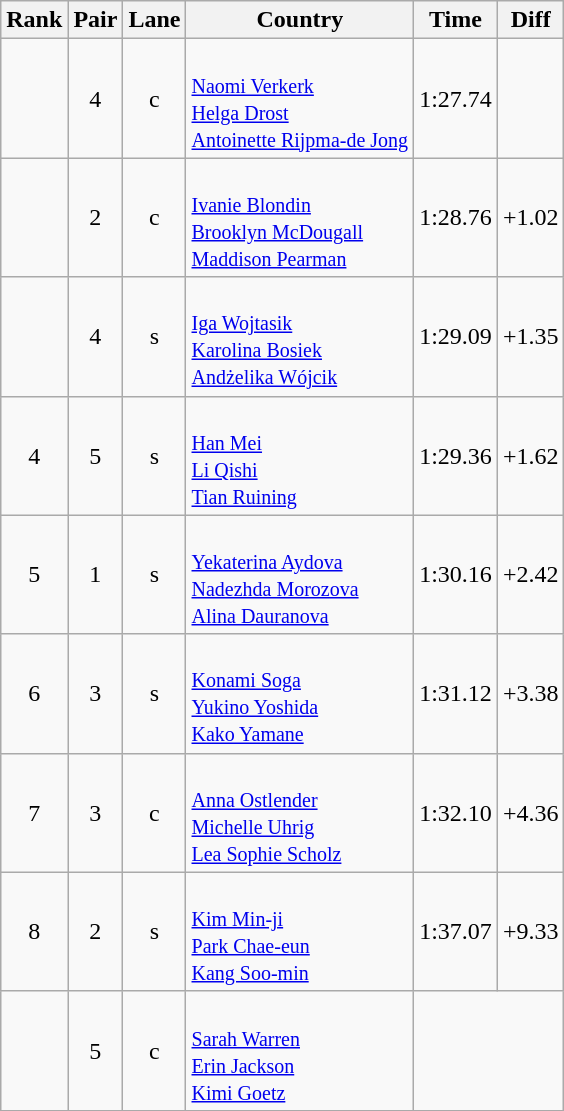<table class="wikitable sortable" style="text-align:center">
<tr>
<th>Rank</th>
<th>Pair</th>
<th>Lane</th>
<th>Country</th>
<th>Time</th>
<th>Diff</th>
</tr>
<tr>
<td></td>
<td>4</td>
<td>c</td>
<td align=left><br><small><a href='#'>Naomi Verkerk</a><br><a href='#'>Helga Drost</a><br><a href='#'>Antoinette Rijpma-de Jong</a></small></td>
<td>1:27.74</td>
<td></td>
</tr>
<tr>
<td></td>
<td>2</td>
<td>c</td>
<td align=left><br><small><a href='#'>Ivanie Blondin</a><br><a href='#'>Brooklyn McDougall</a><br><a href='#'>Maddison Pearman</a></small></td>
<td>1:28.76</td>
<td>+1.02</td>
</tr>
<tr>
<td></td>
<td>4</td>
<td>s</td>
<td align=left><br><small><a href='#'>Iga Wojtasik</a><br><a href='#'>Karolina Bosiek</a><br><a href='#'>Andżelika Wójcik</a></small></td>
<td>1:29.09</td>
<td>+1.35</td>
</tr>
<tr>
<td>4</td>
<td>5</td>
<td>s</td>
<td align=left><br><small><a href='#'>Han Mei</a><br><a href='#'>Li Qishi</a><br><a href='#'>Tian Ruining</a></small></td>
<td>1:29.36</td>
<td>+1.62</td>
</tr>
<tr>
<td>5</td>
<td>1</td>
<td>s</td>
<td align=left><br><small><a href='#'>Yekaterina Aydova</a><br><a href='#'>Nadezhda Morozova</a><br><a href='#'>Alina Dauranova</a></small></td>
<td>1:30.16</td>
<td>+2.42</td>
</tr>
<tr>
<td>6</td>
<td>3</td>
<td>s</td>
<td align=left><br><small><a href='#'>Konami Soga</a><br><a href='#'>Yukino Yoshida</a><br><a href='#'>Kako Yamane</a></small></td>
<td>1:31.12</td>
<td>+3.38</td>
</tr>
<tr>
<td>7</td>
<td>3</td>
<td>c</td>
<td align=left><br><small><a href='#'>Anna Ostlender</a><br><a href='#'>Michelle Uhrig</a><br><a href='#'>Lea Sophie Scholz</a></small></td>
<td>1:32.10</td>
<td>+4.36</td>
</tr>
<tr>
<td>8</td>
<td>2</td>
<td>s</td>
<td align=left><br><small><a href='#'>Kim Min-ji</a><br><a href='#'>Park Chae-eun</a><br><a href='#'>Kang Soo-min</a></small></td>
<td>1:37.07</td>
<td>+9.33</td>
</tr>
<tr>
<td></td>
<td>5</td>
<td>c</td>
<td align=left><br><small><a href='#'>Sarah Warren</a><br><a href='#'>Erin Jackson</a><br><a href='#'>Kimi Goetz</a></small></td>
<td colspan=2></td>
</tr>
</table>
